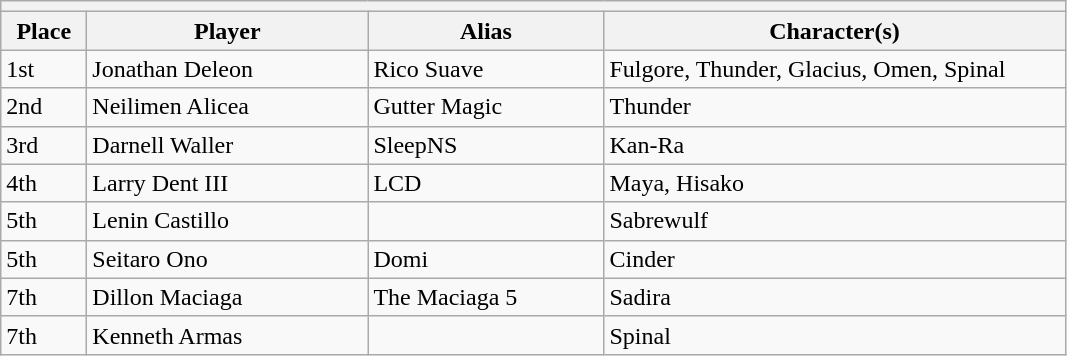<table class="wikitable">
<tr>
<th colspan=4></th>
</tr>
<tr>
<th style="width:50px;">Place</th>
<th style="width:180px;">Player</th>
<th style="width:150px;">Alias</th>
<th style="width:300px;">Character(s)</th>
</tr>
<tr>
<td>1st</td>
<td> Jonathan Deleon</td>
<td>Rico Suave</td>
<td>Fulgore, Thunder, Glacius, Omen, Spinal</td>
</tr>
<tr>
<td>2nd</td>
<td> Neilimen Alicea</td>
<td>Gutter Magic</td>
<td>Thunder</td>
</tr>
<tr>
<td>3rd</td>
<td> Darnell Waller</td>
<td>SleepNS</td>
<td>Kan-Ra</td>
</tr>
<tr>
<td>4th</td>
<td> Larry Dent III</td>
<td>LCD</td>
<td>Maya, Hisako</td>
</tr>
<tr>
<td>5th</td>
<td> Lenin Castillo</td>
<td></td>
<td>Sabrewulf</td>
</tr>
<tr>
<td>5th</td>
<td> Seitaro Ono</td>
<td>Domi</td>
<td>Cinder</td>
</tr>
<tr>
<td>7th</td>
<td> Dillon Maciaga</td>
<td>The Maciaga 5</td>
<td>Sadira</td>
</tr>
<tr>
<td>7th</td>
<td> Kenneth Armas</td>
<td></td>
<td>Spinal</td>
</tr>
</table>
